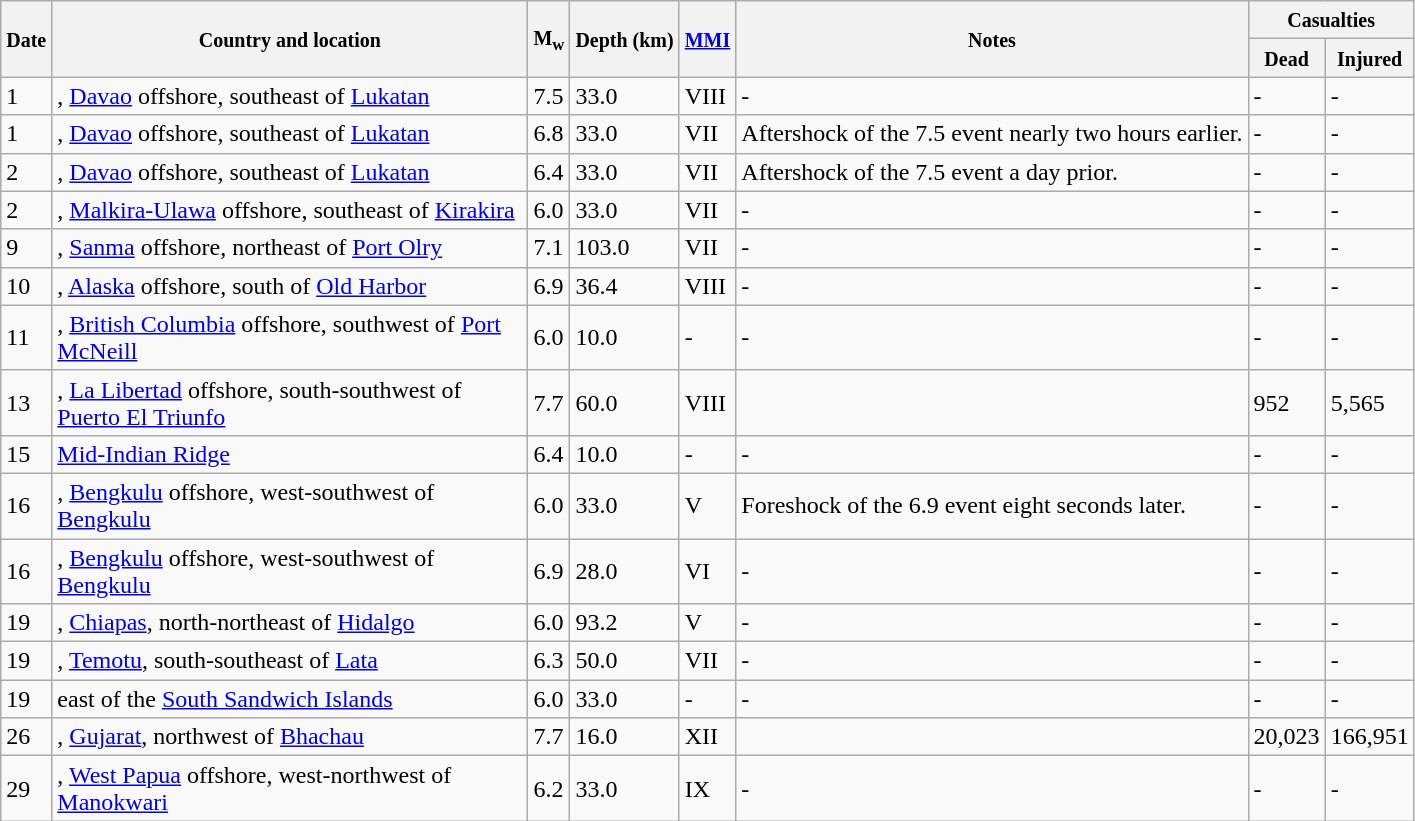<table class="wikitable sortable" style="border:1px black;  margin-left:1em;">
<tr>
<th rowspan="2"><small>Date</small></th>
<th rowspan="2" style="width: 310px"><small>Country and location</small></th>
<th rowspan="2"><small>M<sub>w</sub></small></th>
<th rowspan="2"><small>Depth (km)</small></th>
<th rowspan="2"><small><a href='#'>MMI</a></small></th>
<th rowspan="2" class="unsortable"><small>Notes</small></th>
<th colspan="2"><small>Casualties</small></th>
</tr>
<tr>
<th><small>Dead</small></th>
<th><small>Injured</small></th>
</tr>
<tr>
<td>1</td>
<td>, <a href='#'>Davao</a> offshore,  southeast of <a href='#'>Lukatan</a></td>
<td>7.5</td>
<td>33.0</td>
<td>VIII</td>
<td>-</td>
<td>-</td>
<td>-</td>
</tr>
<tr>
<td>1</td>
<td>, <a href='#'>Davao</a> offshore,  southeast of <a href='#'>Lukatan</a></td>
<td>6.8</td>
<td>33.0</td>
<td>VII</td>
<td>Aftershock of the 7.5 event nearly two hours earlier.</td>
<td>-</td>
<td>-</td>
</tr>
<tr>
<td>2</td>
<td>, <a href='#'>Davao</a> offshore,  southeast of <a href='#'>Lukatan</a></td>
<td>6.4</td>
<td>33.0</td>
<td>VII</td>
<td>Aftershock of the 7.5 event a day prior.</td>
<td>-</td>
<td>-</td>
</tr>
<tr>
<td>2</td>
<td>, <a href='#'>Malkira-Ulawa</a> offshore,  southeast of <a href='#'>Kirakira</a></td>
<td>6.0</td>
<td>33.0</td>
<td>VII</td>
<td>-</td>
<td>-</td>
<td>-</td>
</tr>
<tr>
<td>9</td>
<td>, <a href='#'>Sanma</a> offshore,  northeast of <a href='#'>Port Olry</a></td>
<td>7.1</td>
<td>103.0</td>
<td>VII</td>
<td>-</td>
<td>-</td>
<td>-</td>
</tr>
<tr>
<td>10</td>
<td>, <a href='#'>Alaska</a> offshore,  south of <a href='#'>Old Harbor</a></td>
<td>6.9</td>
<td>36.4</td>
<td>VIII</td>
<td>-</td>
<td>-</td>
<td>-</td>
</tr>
<tr>
<td>11</td>
<td>, <a href='#'>British Columbia</a> offshore,  southwest of <a href='#'>Port McNeill</a></td>
<td>6.0</td>
<td>10.0</td>
<td>-</td>
<td>-</td>
<td>-</td>
<td>-</td>
</tr>
<tr>
<td>13</td>
<td>, <a href='#'>La Libertad</a> offshore,  south-southwest of <a href='#'>Puerto El Triunfo</a></td>
<td>7.7</td>
<td>60.0</td>
<td>VIII</td>
<td></td>
<td>952</td>
<td>5,565</td>
</tr>
<tr>
<td>15</td>
<td><a href='#'>Mid-Indian Ridge</a></td>
<td>6.4</td>
<td>10.0</td>
<td>-</td>
<td>-</td>
<td>-</td>
<td>-</td>
</tr>
<tr>
<td>16</td>
<td>, <a href='#'>Bengkulu</a> offshore,  west-southwest of <a href='#'>Bengkulu</a></td>
<td>6.0</td>
<td>33.0</td>
<td>V</td>
<td>Foreshock of the 6.9 event eight seconds later.</td>
<td>-</td>
<td>-</td>
</tr>
<tr>
<td>16</td>
<td>, <a href='#'>Bengkulu</a> offshore,  west-southwest of <a href='#'>Bengkulu</a></td>
<td>6.9</td>
<td>28.0</td>
<td>VI</td>
<td>-</td>
<td>-</td>
<td>-</td>
</tr>
<tr>
<td>19</td>
<td>, <a href='#'>Chiapas</a>,  north-northeast of <a href='#'>Hidalgo</a></td>
<td>6.0</td>
<td>93.2</td>
<td>V</td>
<td>-</td>
<td>-</td>
<td>-</td>
</tr>
<tr>
<td>19</td>
<td>, <a href='#'>Temotu</a>,  south-southeast of <a href='#'>Lata</a></td>
<td>6.3</td>
<td>50.0</td>
<td>VII</td>
<td>-</td>
<td>-</td>
<td>-</td>
</tr>
<tr>
<td>19</td>
<td> east of the <a href='#'>South Sandwich Islands</a></td>
<td>6.0</td>
<td>33.0</td>
<td>-</td>
<td>-</td>
<td>-</td>
<td>-</td>
</tr>
<tr>
<td>26</td>
<td>, <a href='#'>Gujarat</a>,  northwest of <a href='#'>Bhachau</a></td>
<td>7.7</td>
<td>16.0</td>
<td>XII</td>
<td></td>
<td>20,023</td>
<td>166,951</td>
</tr>
<tr>
<td>29</td>
<td>, <a href='#'>West Papua</a> offshore,  west-northwest of <a href='#'>Manokwari</a></td>
<td>6.2</td>
<td>33.0</td>
<td>IX</td>
<td>-</td>
<td>-</td>
<td>-</td>
</tr>
<tr>
</tr>
</table>
